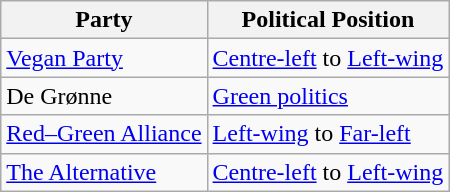<table class="wikitable mw-collapsible mw-collapsed">
<tr>
<th>Party</th>
<th>Political Position</th>
</tr>
<tr>
<td><a href='#'>Vegan Party</a></td>
<td><a href='#'>Centre-left</a> to <a href='#'>Left-wing</a></td>
</tr>
<tr>
<td>De Grønne</td>
<td><a href='#'>Green politics</a></td>
</tr>
<tr>
<td><a href='#'>Red–Green Alliance</a></td>
<td><a href='#'>Left-wing</a> to <a href='#'>Far-left</a></td>
</tr>
<tr>
<td><a href='#'>The Alternative</a></td>
<td><a href='#'>Centre-left</a> to <a href='#'>Left-wing</a></td>
</tr>
</table>
